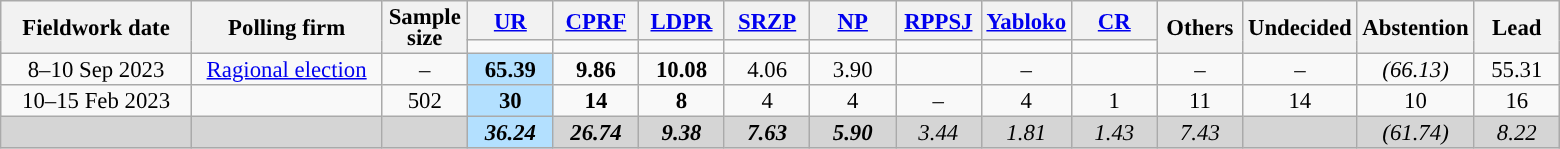<table class=wikitable style="font-size:95%; line-height:14px; text-align:center">
<tr>
<th style=width:120px; rowspan=2>Fieldwork date</th>
<th style=width:120px; rowspan=2>Polling firm</th>
<th style=width:50px; rowspan=2>Sample<br>size</th>
<th style="width:50px;"><a href='#'>UR</a></th>
<th style="width:50px;"><a href='#'>CPRF</a></th>
<th style="width:50px;"><a href='#'>LDPR</a></th>
<th style="width:50px;"><a href='#'>SRZP</a></th>
<th style="width:50px;"><a href='#'>NP</a></th>
<th style="width:50px;"><a href='#'>RPPSJ</a></th>
<th style="width:50px;"><a href='#'>Yabloko</a></th>
<th style="width:50px;"><a href='#'>CR</a></th>
<th style="width:50px;" rowspan=2>Others</th>
<th style="width:50px;" rowspan=2>Undecided</th>
<th style="width:50px;" rowspan=2>Abstention</th>
<th style="width:50px;" rowspan="2">Lead</th>
</tr>
<tr>
<td bgcolor=></td>
<td bgcolor=></td>
<td bgcolor=></td>
<td bgcolor=></td>
<td bgcolor=></td>
<td bgcolor=></td>
<td bgcolor=></td>
<td bgcolor=></td>
</tr>
<tr>
<td>8–10 Sep 2023</td>
<td><a href='#'>Ragional election</a></td>
<td>–</td>
<td style="background:#B3E0FF"><strong>65.39</strong></td>
<td><strong>9.86</strong></td>
<td><strong>10.08</strong></td>
<td>4.06</td>
<td>3.90</td>
<td></td>
<td>–</td>
<td></td>
<td>–</td>
<td>–</td>
<td><em>(66.13)</em></td>
<td style="background:">55.31</td>
</tr>
<tr>
<td>10–15 Feb 2023</td>
<td></td>
<td>502</td>
<td style="background:#B3E0FF"><strong>30</strong></td>
<td><strong>14</strong></td>
<td><strong>8</strong></td>
<td>4</td>
<td>4</td>
<td>–</td>
<td>4</td>
<td>1</td>
<td>11</td>
<td>14</td>
<td>10</td>
<td style="background:">16</td>
</tr>
<tr style="background:#D5D5D5">
<td></td>
<td></td>
<td></td>
<td style="background:#B3E0FF"><strong><em>36.24</em></strong></td>
<td><strong><em>26.74</em></strong></td>
<td><strong><em>9.38</em></strong></td>
<td><strong><em>7.63</em></strong></td>
<td><strong><em>5.90</em></strong></td>
<td><em>3.44</em></td>
<td><em>1.81</em></td>
<td><em>1.43</em></td>
<td><em>7.43</em></td>
<td></td>
<td><em>(61.74)</em></td>
<td style="background:"><em>8.22</em></td>
</tr>
</table>
